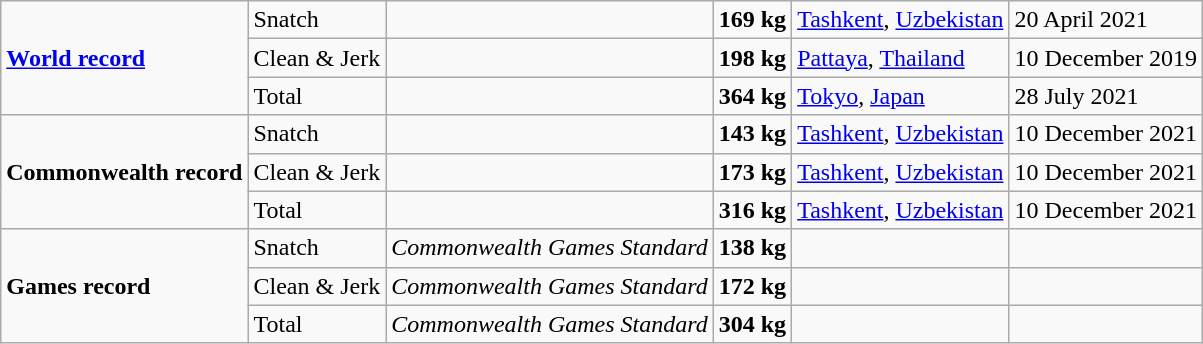<table class="wikitable">
<tr>
<td rowspan=3><strong><a href='#'>World record</a></strong></td>
<td>Snatch</td>
<td></td>
<td><strong>169 kg</strong></td>
<td><a href='#'>Tashkent</a>, <a href='#'>Uzbekistan</a></td>
<td>20 April 2021</td>
</tr>
<tr>
<td>Clean & Jerk</td>
<td></td>
<td><strong>198 kg</strong></td>
<td><a href='#'>Pattaya</a>, <a href='#'>Thailand</a></td>
<td>10 December 2019</td>
</tr>
<tr>
<td>Total</td>
<td></td>
<td><strong>364 kg</strong></td>
<td><a href='#'>Tokyo</a>, <a href='#'>Japan</a></td>
<td>28 July 2021</td>
</tr>
<tr>
<td rowspan=3><strong>Commonwealth record</strong></td>
<td>Snatch</td>
<td></td>
<td><strong>143 kg</strong></td>
<td><a href='#'>Tashkent</a>, <a href='#'>Uzbekistan</a></td>
<td>10 December 2021</td>
</tr>
<tr>
<td>Clean & Jerk</td>
<td></td>
<td><strong>173 kg</strong></td>
<td><a href='#'>Tashkent</a>, <a href='#'>Uzbekistan</a></td>
<td>10 December 2021</td>
</tr>
<tr>
<td>Total</td>
<td></td>
<td><strong>316 kg</strong></td>
<td><a href='#'>Tashkent</a>, <a href='#'>Uzbekistan</a></td>
<td>10 December 2021</td>
</tr>
<tr>
<td rowspan=3><strong>Games record</strong></td>
<td>Snatch</td>
<td><em>Commonwealth Games Standard</em></td>
<td><strong>138 kg</strong></td>
<td></td>
<td></td>
</tr>
<tr>
<td>Clean & Jerk</td>
<td><em>Commonwealth Games Standard</em></td>
<td><strong>172 kg</strong></td>
<td></td>
<td></td>
</tr>
<tr>
<td>Total</td>
<td><em>Commonwealth Games Standard</em></td>
<td><strong>304 kg</strong></td>
<td></td>
<td></td>
</tr>
</table>
